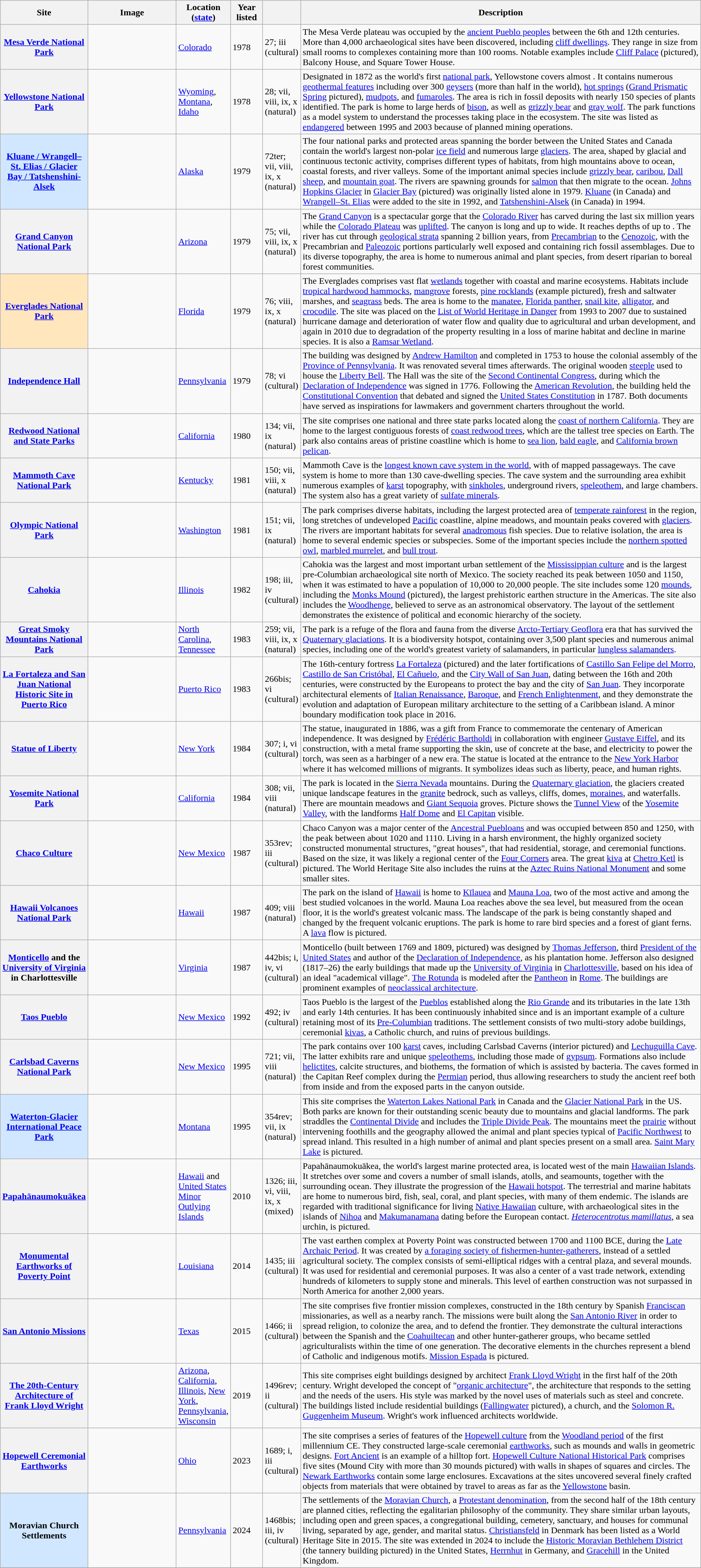<table class="wikitable sortable plainrowheaders">
<tr>
<th style="width:100px;" scope="col">Site</th>
<th class="unsortable"  style="width:150px;" scope="col">Image</th>
<th style="width:80px;" scope="col">Location (<a href='#'>state</a>)</th>
<th style="width:50px;" scope="col">Year listed</th>
<th style="width:60px;" scope="col" data-sort-type="number"></th>
<th scope="col" class="unsortable">Description</th>
</tr>
<tr>
<th scope="row"><a href='#'>Mesa Verde National Park</a></th>
<td></td>
<td><a href='#'>Colorado</a></td>
<td>1978</td>
<td>27; iii (cultural)</td>
<td>The Mesa Verde plateau was occupied by the <a href='#'>ancient Pueblo peoples</a> between the 6th and 12th centuries. More than 4,000 archaeological sites have been discovered, including <a href='#'>cliff dwellings</a>. They range in size from small rooms to complexes containing more than 100 rooms. Notable examples include <a href='#'>Cliff Palace</a> (pictured), Balcony House, and Square Tower House.</td>
</tr>
<tr>
<th scope="row"><a href='#'>Yellowstone National Park</a></th>
<td></td>
<td><a href='#'>Wyoming</a>, <a href='#'>Montana</a>, <a href='#'>Idaho</a></td>
<td>1978</td>
<td>28; vii, viii, ix, x (natural)</td>
<td>Designated in 1872 as the world's first <a href='#'>national park</a>, Yellowstone covers almost . It contains numerous <a href='#'>geothermal features</a> including over 300 <a href='#'>geysers</a> (more than half in the world), <a href='#'>hot springs</a> (<a href='#'>Grand Prismatic Spring</a> pictured), <a href='#'>mudpots</a>, and <a href='#'>fumaroles</a>. The area is rich in fossil deposits with nearly 150 species of plants identified. The park is home to large herds of <a href='#'>bison</a>, as well as <a href='#'>grizzly bear</a> and <a href='#'>gray wolf</a>. The park functions as a model system to understand the processes taking place in the ecosystem. The site was listed as <a href='#'>endangered</a> between 1995 and 2003 because of planned mining operations.</td>
</tr>
<tr>
<th scope="row" style="background:#D0E7FF;"><a href='#'>Kluane / Wrangell–St. Elias / Glacier Bay / Tatshenshini-Alsek</a></th>
<td></td>
<td><a href='#'>Alaska</a></td>
<td>1979</td>
<td>72ter; vii, viii, ix, x (natural)</td>
<td>The four national parks and protected areas spanning the border between the United States and Canada contain the world's largest non-polar <a href='#'>ice field</a> and numerous large <a href='#'>glaciers</a>. The area, shaped by glacial and continuous tectonic activity, comprises different types of habitats, from high mountains above  to ocean, coastal forests, and river valleys. Some of the important animal species include <a href='#'>grizzly bear</a>, <a href='#'>caribou</a>, <a href='#'>Dall sheep</a>, and <a href='#'>mountain goat</a>. The rivers are spawning grounds for <a href='#'>salmon</a> that then migrate to the ocean. <a href='#'>Johns Hopkins Glacier</a> in <a href='#'>Glacier Bay</a> (pictured) was originally listed alone in 1979. <a href='#'>Kluane</a> (in Canada) and <a href='#'>Wrangell–St. Elias</a> were added to the site in 1992, and <a href='#'>Tatshenshini-Alsek</a> (in Canada) in 1994.</td>
</tr>
<tr>
<th scope="row"><a href='#'>Grand Canyon National Park</a></th>
<td></td>
<td><a href='#'>Arizona</a></td>
<td>1979</td>
<td>75; vii, viii, ix, x (natural)</td>
<td>The <a href='#'>Grand Canyon</a> is a spectacular gorge that the <a href='#'>Colorado River</a> has carved during the last six million years while the <a href='#'>Colorado Plateau</a> was <a href='#'>uplifted</a>. The canyon is  long and up to  wide. It reaches depths of up to . The river has cut through <a href='#'>geological strata</a> spanning 2 billion years, from <a href='#'>Precambrian</a> to the <a href='#'>Cenozoic</a>, with the Precambrian and <a href='#'>Paleozoic</a> portions particularly well exposed and containing rich fossil assemblages. Due to its diverse topography, the area is home to numerous animal and plant species, from desert riparian to boreal forest communities.</td>
</tr>
<tr>
<th scope="row" style="background:#ffe6bd;"><a href='#'>Everglades National Park</a></th>
<td></td>
<td><a href='#'>Florida</a></td>
<td>1979</td>
<td>76; viii, ix, x (natural)</td>
<td>The Everglades comprises vast flat <a href='#'>wetlands</a> together with coastal and marine ecosystems. Habitats include <a href='#'>tropical hardwood hammocks</a>, <a href='#'>mangrove</a> forests, <a href='#'>pine rocklands</a> (example pictured), fresh and saltwater marshes, and <a href='#'>seagrass</a> beds. The area is home to the <a href='#'>manatee</a>, <a href='#'>Florida panther</a>, <a href='#'>snail kite</a>, <a href='#'>alligator</a>, and <a href='#'>crocodile</a>. The site was placed on the <a href='#'>List of World Heritage in Danger</a> from 1993 to 2007 due to sustained hurricane damage and deterioration of water flow and quality due to agricultural and urban development, and again in 2010 due to degradation of the property resulting in a loss of marine habitat and decline in marine species. It is also a <a href='#'>Ramsar Wetland</a>.</td>
</tr>
<tr>
<th scope="row"><a href='#'>Independence Hall</a></th>
<td></td>
<td><a href='#'>Pennsylvania</a></td>
<td>1979</td>
<td>78; vi (cultural)</td>
<td>The building was designed by <a href='#'>Andrew Hamilton</a> and completed in 1753 to house the colonial assembly of the <a href='#'>Province of Pennsylvania</a>. It was renovated several times afterwards. The original wooden <a href='#'>steeple</a> used to house the <a href='#'>Liberty Bell</a>. The Hall was the site of the <a href='#'>Second Continental Congress</a>, during which the <a href='#'>Declaration of Independence</a> was signed in 1776. Following the <a href='#'>American Revolution</a>, the building held the <a href='#'>Constitutional Convention</a> that debated and signed the <a href='#'>United States Constitution</a> in 1787. Both documents have served as inspirations for lawmakers and government charters throughout the world.</td>
</tr>
<tr>
<th scope="row"><a href='#'>Redwood National and State Parks</a></th>
<td></td>
<td><a href='#'>California</a></td>
<td>1980</td>
<td>134; vii, ix (natural)</td>
<td>The site comprises one national and three state parks located along the <a href='#'>coast of northern California</a>. They are home to the largest contiguous forests of <a href='#'>coast redwood trees</a>, which are the tallest tree species on Earth. The park also contains areas of pristine coastline which is home to <a href='#'>sea lion</a>, <a href='#'>bald eagle</a>, and <a href='#'>California brown pelican</a>.</td>
</tr>
<tr>
<th scope="row"><a href='#'>Mammoth Cave National Park</a></th>
<td></td>
<td><a href='#'>Kentucky</a></td>
<td>1981</td>
<td>150; vii, viii, x (natural)</td>
<td>Mammoth Cave is the <a href='#'>longest known cave system in the world</a>, with  of mapped passageways. The cave system is home to more than 130 cave-dwelling species. The cave system and the surrounding area exhibit numerous examples of <a href='#'>karst</a> topography, with <a href='#'>sinkholes</a>, underground rivers, <a href='#'>speleothem</a>, and large chambers. The system also has a great variety of <a href='#'>sulfate minerals</a>.</td>
</tr>
<tr>
<th scope="row"><a href='#'>Olympic National Park</a></th>
<td></td>
<td><a href='#'>Washington</a></td>
<td>1981</td>
<td>151; vii, ix (natural)</td>
<td>The park comprises diverse habitats, including the largest protected area of <a href='#'>temperate rainforest</a> in the region, long stretches of undeveloped <a href='#'>Pacific</a> coastline, alpine meadows, and mountain peaks covered with <a href='#'>glaciers</a>. The rivers are important habitats for several <a href='#'>anadromous</a> fish species. Due to relative isolation, the area is home to several endemic species or subspecies. Some of the important species include the <a href='#'>northern spotted owl</a>, <a href='#'>marbled murrelet</a>, and <a href='#'>bull trout</a>.</td>
</tr>
<tr>
<th scope="row"><a href='#'>Cahokia</a></th>
<td></td>
<td><a href='#'>Illinois</a></td>
<td>1982</td>
<td>198; iii, iv (cultural)</td>
<td>Cahokia was the largest and most important urban settlement of the <a href='#'>Mississippian culture</a> and is the largest pre-Columbian archaeological site north of Mexico. The society reached its peak between 1050 and 1150, when it was estimated to have a population of 10,000 to 20,000 people. The site includes some 120 <a href='#'>mounds</a>, including the <a href='#'>Monks Mound</a> (pictured), the largest prehistoric earthen structure in the Americas. The site also includes the <a href='#'>Woodhenge</a>, believed to serve as an astronomical observatory. The layout of the settlement demonstrates the existence of political and economic hierarchy of the society.</td>
</tr>
<tr>
<th scope="row"><a href='#'>Great Smoky Mountains National Park</a></th>
<td></td>
<td><a href='#'>North Carolina</a>, <a href='#'>Tennessee</a></td>
<td>1983</td>
<td>259; vii, viii, ix, x (natural)</td>
<td>The park is a refuge of the flora and fauna from the diverse <a href='#'>Arcto-Tertiary Geoflora</a> era that has survived the <a href='#'>Quaternary glaciations</a>. It is a biodiversity hotspot, containing over 3,500 plant species and numerous animal species, including one of the world's greatest variety of salamanders, in particular <a href='#'>lungless salamanders</a>.</td>
</tr>
<tr>
<th scope="row"><a href='#'>La Fortaleza and San Juan National Historic Site in Puerto Rico</a></th>
<td></td>
<td><a href='#'>Puerto Rico</a></td>
<td>1983</td>
<td>266bis; vi (cultural)</td>
<td>The 16th-century fortress <a href='#'>La Fortaleza</a> (pictured) and the later fortifications of <a href='#'>Castillo San Felipe del Morro</a>, <a href='#'>Castillo de San Cristóbal</a>, <a href='#'>El Cañuelo</a>, and the <a href='#'>City Wall of San Juan</a>, dating between the 16th and 20th centuries, were constructed by the Europeans to protect the bay and the city of <a href='#'>San Juan</a>. They incorporate architectural elements of <a href='#'>Italian Renaissance</a>, <a href='#'>Baroque</a>, and <a href='#'>French Enlightenment</a>, and they demonstrate the evolution and adaptation of European military architecture to the setting of a Caribbean island. A minor boundary modification took place in 2016.</td>
</tr>
<tr>
<th scope="row"><a href='#'>Statue of Liberty</a></th>
<td></td>
<td><a href='#'>New York</a></td>
<td>1984</td>
<td>307; i, vi (cultural)</td>
<td>The statue, inaugurated in 1886, was a gift from France to commemorate the centenary of American independence. It was designed by <a href='#'>Frédéric Bartholdi</a> in collaboration with engineer <a href='#'>Gustave Eiffel</a>, and its construction, with a metal frame supporting the skin, use of concrete at the base, and electricity to power the torch, was seen as a harbinger of a new era. The statue is located at the entrance to the <a href='#'>New York Harbor</a> where it has welcomed millions of migrants. It symbolizes ideas such as liberty, peace, and human rights.</td>
</tr>
<tr>
<th scope="row"><a href='#'>Yosemite National Park</a></th>
<td></td>
<td><a href='#'>California</a></td>
<td>1984</td>
<td>308; vii, viii (natural)</td>
<td>The park is located in the <a href='#'>Sierra Nevada</a> mountains. During the <a href='#'>Quaternary glaciation</a>, the glaciers created unique landscape features in the <a href='#'>granite</a> bedrock, such as valleys, cliffs, domes, <a href='#'>moraines</a>, and waterfalls. There are mountain meadows and  <a href='#'>Giant Sequoia</a> groves. Picture shows the <a href='#'>Tunnel View</a> of the <a href='#'>Yosemite Valley</a>, with the landforms <a href='#'>Half Dome</a> and <a href='#'>El Capitan</a> visible.</td>
</tr>
<tr>
<th scope="row"><a href='#'>Chaco Culture</a></th>
<td></td>
<td><a href='#'>New Mexico</a></td>
<td>1987</td>
<td>353rev; iii (cultural)</td>
<td>Chaco Canyon was a major center of the <a href='#'>Ancestral Puebloans</a> and was occupied between 850 and 1250, with the peak between about 1020 and 1110. Living in a harsh environment, the highly organized society constructed monumental structures, "great houses", that had residential, storage, and ceremonial functions. Based on the size, it was likely a regional center of the <a href='#'>Four Corners</a> area. The great <a href='#'>kiva</a> at <a href='#'>Chetro Ketl</a> is pictured. The World Heritage Site also includes the ruins at the <a href='#'>Aztec Ruins National Monument</a> and some smaller sites.</td>
</tr>
<tr>
<th scope="row"><a href='#'>Hawaii Volcanoes National Park</a></th>
<td></td>
<td><a href='#'>Hawaii</a></td>
<td>1987</td>
<td>409; viii (natural)</td>
<td>The park on the island of <a href='#'>Hawaii</a> is home to <a href='#'>Kīlauea</a> and <a href='#'>Mauna Loa</a>, two of the most active and among the best studied volcanoes in the world. Mauna Loa reaches  above the sea level, but measured from the ocean floor, it is the world's greatest volcanic mass. The landscape of the park is being constantly shaped and changed by the frequent volcanic eruptions. The park is home to rare bird species and a forest of giant ferns. A <a href='#'>lava</a> flow is pictured.</td>
</tr>
<tr>
<th scope="row"><a href='#'>Monticello</a> and the <a href='#'>University of Virginia</a> in Charlottesville</th>
<td></td>
<td><a href='#'>Virginia</a></td>
<td>1987</td>
<td>442bis; i, iv, vi (cultural)</td>
<td>Monticello (built between 1769 and 1809, pictured) was designed by <a href='#'>Thomas Jefferson</a>, third <a href='#'>President of the United States</a> and author of the <a href='#'>Declaration of Independence</a>, as his plantation home. Jefferson also designed (1817–26) the early buildings that made up the <a href='#'>University of Virginia</a> in <a href='#'>Charlottesville</a>, based on his idea of an ideal "academical village". <a href='#'>The Rotunda</a> is modeled after the <a href='#'>Pantheon</a> in <a href='#'>Rome</a>. The buildings are prominent examples of <a href='#'>neoclassical architecture</a>.</td>
</tr>
<tr>
<th scope="row"><a href='#'>Taos Pueblo</a></th>
<td></td>
<td><a href='#'>New Mexico</a></td>
<td>1992</td>
<td>492; iv (cultural)</td>
<td>Taos Pueblo is the largest of the <a href='#'>Pueblos</a> established along the <a href='#'>Rio Grande</a> and its tributaries in the late 13th and early 14th centuries. It has been continuously inhabited since and is an important example of a culture retaining most of its <a href='#'>Pre-Columbian</a> traditions. The settlement consists of two multi-story adobe buildings, ceremonial <a href='#'>kivas</a>, a Catholic church, and ruins of previous buildings.</td>
</tr>
<tr>
<th scope="row"><a href='#'>Carlsbad Caverns National Park</a></th>
<td></td>
<td><a href='#'>New Mexico</a></td>
<td>1995</td>
<td>721; vii, viii (natural)</td>
<td>The park contains over 100 <a href='#'>karst</a> caves, including Carlsbad Caverns (interior pictured) and <a href='#'>Lechuguilla Cave</a>. The latter exhibits rare and unique <a href='#'>speleothems</a>, including those made of <a href='#'>gypsum</a>. Formations also include <a href='#'>helictites</a>, calcite structures, and biothems, the formation of which is assisted by bacteria. The caves formed in the Capitan Reef complex during the <a href='#'>Permian</a> period, thus allowing researchers to study the ancient reef both from inside and from the exposed parts in the canyon outside.</td>
</tr>
<tr>
<th scope="row" style="background:#D0E7FF;"><a href='#'>Waterton-Glacier International Peace Park</a></th>
<td></td>
<td><a href='#'>Montana</a></td>
<td>1995</td>
<td>354rev; vii, ix (natural)</td>
<td>This site comprises the <a href='#'>Waterton Lakes National Park</a> in Canada and the <a href='#'>Glacier National Park</a> in the US. Both parks are known for their outstanding scenic beauty due to mountains and glacial landforms. The park straddles the <a href='#'>Continental Divide</a> and includes the <a href='#'>Triple Divide Peak</a>. The mountains meet the <a href='#'>prairie</a> without intervening foothills and the geography allowed the animal and plant species typical of <a href='#'>Pacific Northwest</a> to spread inland. This resulted in a high number of animal and plant species present on a small area. <a href='#'>Saint Mary Lake</a> is pictured.</td>
</tr>
<tr>
<th scope="row"><a href='#'>Papahānaumokuākea</a></th>
<td></td>
<td><a href='#'>Hawaii</a> and <a href='#'>United States Minor Outlying Islands</a></td>
<td>2010</td>
<td>1326; iii, vi, viii, ix, x (mixed)</td>
<td>Papahānaumokuākea, the world's largest marine protected area, is located west of the main <a href='#'>Hawaiian Islands</a>. It stretches over some  and covers a number of small islands, atolls, and seamounts, together with the surrounding ocean. They illustrate the progression of the <a href='#'>Hawaii hotspot</a>. The terrestrial and marine habitats are home to numerous bird, fish, seal, coral, and plant species, with many of them endemic. The islands are regarded with traditional significance for living <a href='#'>Native Hawaiian</a> culture, with archaeological sites in the islands of <a href='#'>Nihoa</a> and <a href='#'>Makumanamana</a> dating before the European contact. <em><a href='#'>Heterocentrotus mamillatus</a></em>, a sea urchin, is pictured.</td>
</tr>
<tr>
<th scope="row"><a href='#'>Monumental Earthworks of Poverty Point</a></th>
<td></td>
<td><a href='#'>Louisiana</a></td>
<td>2014</td>
<td>1435; iii (cultural)</td>
<td>The vast earthen complex at Poverty Point was constructed between 1700 and 1100 BCE, during the <a href='#'>Late Archaic Period</a>. It was created by <a href='#'>a foraging society of fishermen-hunter-gatherers</a>, instead of a settled agricultural society. The complex consists of semi-elliptical ridges with a central plaza, and several mounds. It was used for residential and ceremonial purposes. It was also a center of a vast trade network, extending hundreds of kilometers to supply stone and minerals. This level of earthen construction was not surpassed in North America for another 2,000 years.</td>
</tr>
<tr>
<th scope="row"><a href='#'>San Antonio Missions</a></th>
<td></td>
<td><a href='#'>Texas</a></td>
<td>2015</td>
<td>1466; ii (cultural)</td>
<td>The site comprises five frontier mission complexes, constructed in the 18th century by Spanish <a href='#'>Franciscan</a> missionaries, as well as a nearby ranch. The missions were built along the <a href='#'>San Antonio River</a> in order to spread religion, to colonize the area, and to defend the frontier. They demonstrate the cultural interactions between the Spanish and the <a href='#'>Coahuiltecan</a> and other hunter-gatherer groups, who became settled agriculturalists within the time of one generation. The decorative elements in the churches represent a blend of Catholic and indigenous motifs. <a href='#'>Mission Espada</a> is pictured.</td>
</tr>
<tr>
<th scope="row"><a href='#'>The 20th-Century Architecture of Frank Lloyd Wright</a></th>
<td></td>
<td><a href='#'>Arizona</a>, <a href='#'>California</a>, <a href='#'>Illinois</a>, <a href='#'>New York</a>, <a href='#'>Pennsylvania</a>, <a href='#'>Wisconsin</a></td>
<td>2019</td>
<td>1496rev; ii (cultural)</td>
<td>This site comprises eight buildings designed by architect <a href='#'>Frank Lloyd Wright</a> in the first half of the 20th century. Wright developed the concept of "<a href='#'>organic architecture</a>", the architecture that responds to the setting and the needs of the users. His style was marked by the novel uses of materials such as steel and concrete. The buildings listed include residential buildings (<a href='#'>Fallingwater</a> pictured), a church, and the <a href='#'>Solomon R. Guggenheim Museum</a>. Wright's work influenced architects worldwide.</td>
</tr>
<tr>
<th scope="row"><a href='#'>Hopewell Ceremonial Earthworks</a></th>
<td></td>
<td><a href='#'>Ohio</a></td>
<td>2023</td>
<td>1689; i, iii (cultural)</td>
<td>The site comprises a series of features of the <a href='#'>Hopewell culture</a> from the <a href='#'>Woodland period</a> of the first millennium CE. They constructed large-scale ceremonial <a href='#'>earthworks</a>, such as mounds and walls in geometric designs. <a href='#'>Fort Ancient</a> is an example of a hilltop fort. <a href='#'>Hopewell Culture National Historical Park</a> comprises five sites (Mound City with more than 30 mounds pictured) with walls in shapes of squares and circles. The <a href='#'>Newark Earthworks</a> contain some large enclosures. Excavations at the sites uncovered several finely crafted objects from materials that were obtained by travel to areas as far as the <a href='#'>Yellowstone</a> basin.</td>
</tr>
<tr>
<th scope="row" style="background:#D0E7FF;">Moravian Church Settlements</th>
<td></td>
<td><a href='#'>Pennsylvania</a></td>
<td>2024</td>
<td>1468bis; iii, iv (cultural)</td>
<td>The settlements of the <a href='#'>Moravian Church</a>, a <a href='#'>Protestant denomination</a>, from the second half of the 18th century are planned cities, reflecting the egalitarian philosophy of the community. They share similar urban layouts, including open and green spaces, a congregational building, cemetery, sanctuary, and houses for communal living, separated by age, gender, and marital status. <a href='#'>Christiansfeld</a> in Denmark has been listed as a World Heritage Site in 2015. The site was extended in 2024 to include the <a href='#'>Historic Moravian Bethlehem District</a> (the tannery building pictured) in the United States, <a href='#'>Herrnhut</a> in Germany, and <a href='#'>Gracehill</a> in the United Kingdom.</td>
</tr>
<tr>
</tr>
</table>
